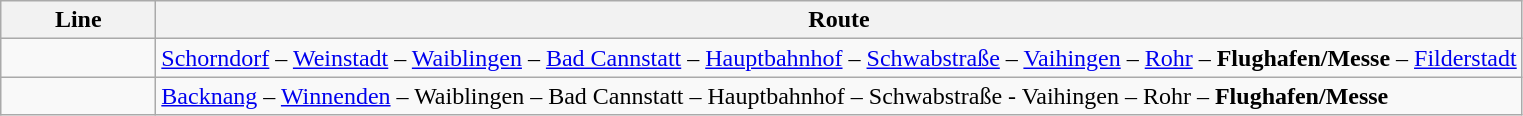<table class="wikitable">
<tr>
<th style="width:6em">Line</th>
<th>Route</th>
</tr>
<tr>
<td align="center"></td>
<td><a href='#'>Schorndorf</a> – <a href='#'>Weinstadt</a> – <a href='#'>Waiblingen</a> – <a href='#'>Bad Cannstatt</a> – <a href='#'>Hauptbahnhof</a> – <a href='#'>Schwabstraße</a> – <a href='#'>Vaihingen</a> – <a href='#'>Rohr</a> – <strong>Flughafen/Messe</strong> – <a href='#'>Filderstadt</a></td>
</tr>
<tr>
<td align="center"></td>
<td><a href='#'>Backnang</a> – <a href='#'>Winnenden</a> – Waiblingen – Bad Cannstatt – Hauptbahnhof – Schwabstraße - Vaihingen – Rohr – <strong>Flughafen/Messe</strong></td>
</tr>
</table>
